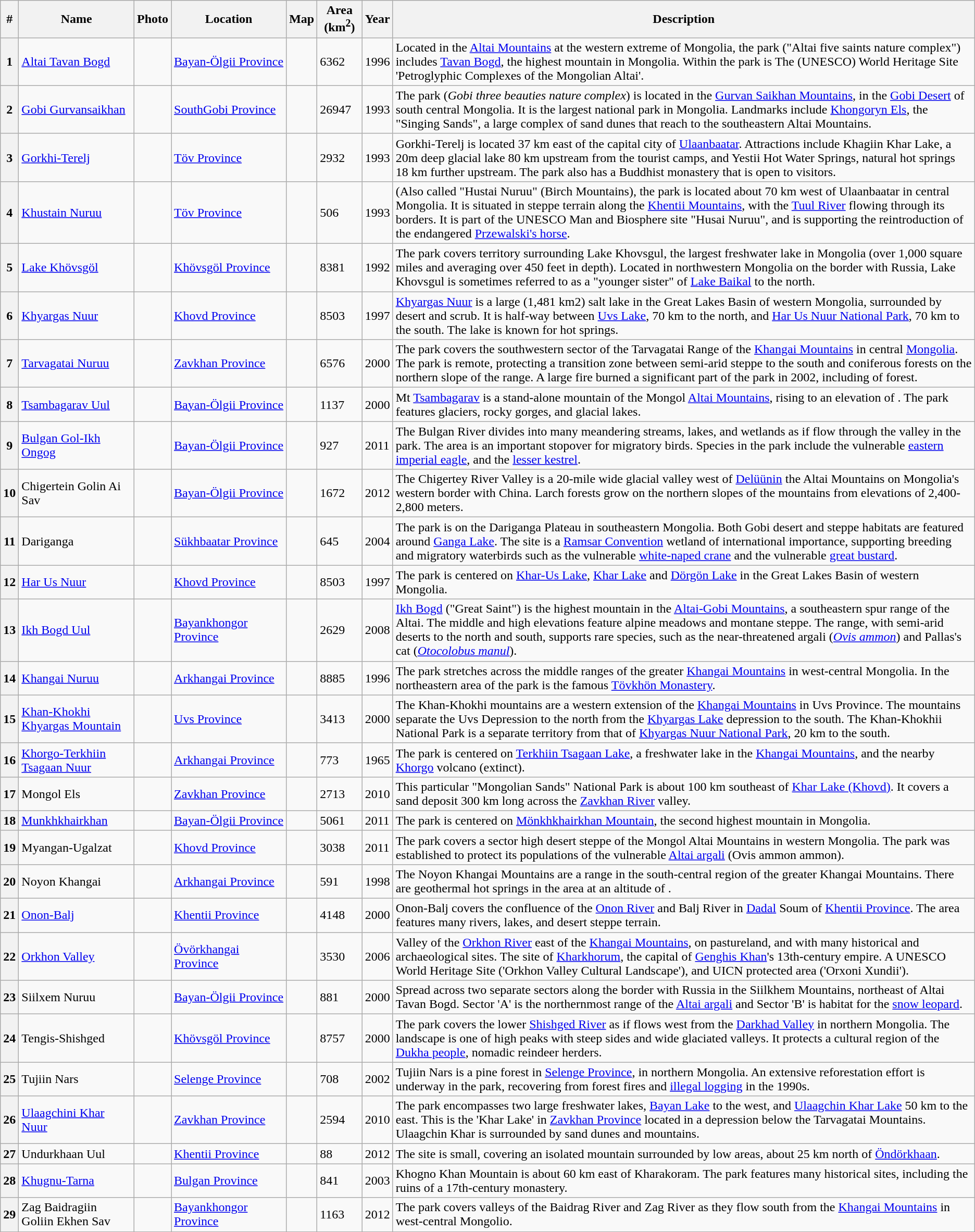<table class="wikitable sortable plainrowheaders">
<tr>
<th scope="col">#</th>
<th scope="col">Name</th>
<th scope="col" class="unsortable">Photo</th>
<th width=140pt>Location</th>
<th scope="col">Map</th>
<th scope="col">Area (km<sup>2</sup>)</th>
<th scope="col">Year</th>
<th scope="col">Description</th>
</tr>
<tr>
<th scope="row">1</th>
<td><a href='#'>Altai Tavan Bogd</a></td>
<td></td>
<td><a href='#'>Bayan-Ölgii Province</a><br></td>
<td></td>
<td>6362</td>
<td>1996</td>
<td>Located in the <a href='#'>Altai Mountains</a> at the western extreme of Mongolia, the park ("Altai five saints nature complex") includes <a href='#'>Tavan Bogd</a>, the highest mountain in Mongolia.  Within the park is The (UNESCO) World Heritage Site 'Petroglyphic Complexes of the Mongolian Altai'.</td>
</tr>
<tr>
<th scope="row">2</th>
<td><a href='#'>Gobi Gurvansaikhan</a></td>
<td></td>
<td><a href='#'>SouthGobi Province</a><br></td>
<td></td>
<td>26947</td>
<td>1993</td>
<td>The park (<em>Gobi three beauties nature complex</em>) is located in the <a href='#'>Gurvan Saikhan Mountains</a>, in the <a href='#'>Gobi Desert</a> of south central Mongolia. It is the largest national park in Mongolia. Landmarks include <a href='#'>Khongoryn Els</a>, the "Singing Sands", a large complex of sand dunes that reach to the southeastern Altai Mountains.</td>
</tr>
<tr>
<th scope="row">3</th>
<td><a href='#'>Gorkhi-Terelj</a></td>
<td></td>
<td><a href='#'>Töv Province</a><br></td>
<td></td>
<td>2932</td>
<td>1993</td>
<td>Gorkhi-Terelj is located 37 km east of the capital city of <a href='#'>Ulaanbaatar</a>. Attractions include Khagiin Khar Lake, a 20m deep glacial lake 80 km upstream from the tourist camps, and Yestii Hot Water Springs, natural hot springs 18 km further upstream. The park also has a Buddhist monastery that is open to visitors.</td>
</tr>
<tr>
<th scope="row">4</th>
<td><a href='#'>Khustain Nuruu</a></td>
<td></td>
<td><a href='#'>Töv Province</a><br></td>
<td></td>
<td>506</td>
<td>1993</td>
<td>(Also called "Hustai Nuruu" (Birch Mountains), the park is located about 70 km west of Ulaanbaatar in central Mongolia. It is situated in steppe terrain along the <a href='#'>Khentii Mountains</a>, with the <a href='#'>Tuul River</a> flowing through its borders. It is part of the UNESCO Man and Biosphere site "Husai Nuruu", and is supporting the reintroduction of the endangered <a href='#'>Przewalski's horse</a>.</td>
</tr>
<tr>
<th scope="row">5</th>
<td><a href='#'>Lake Khövsgöl</a></td>
<td></td>
<td><a href='#'>Khövsgöl Province</a><br></td>
<td></td>
<td>8381</td>
<td>1992</td>
<td>The park covers territory surrounding Lake Khovsgul, the largest freshwater lake in Mongolia (over 1,000 square miles and averaging over 450 feet in depth). Located in northwestern Mongolia on the border with Russia, Lake Khovsgul is sometimes referred to as a "younger sister" of <a href='#'>Lake Baikal</a> to the north.</td>
</tr>
<tr>
<th scope="row">6</th>
<td><a href='#'>Khyargas Nuur</a></td>
<td></td>
<td><a href='#'>Khovd Province</a><br></td>
<td></td>
<td>8503</td>
<td>1997</td>
<td><a href='#'>Khyargas Nuur</a> is a large (1,481 km2) salt lake in the Great Lakes Basin of western Mongolia, surrounded by desert and scrub. It is half-way between <a href='#'>Uvs Lake</a>, 70 km to the north, and <a href='#'>Har Us Nuur National Park</a>, 70 km to the south. The lake is known for hot springs.</td>
</tr>
<tr>
<th scope="row">7</th>
<td><a href='#'>Tarvagatai Nuruu</a></td>
<td></td>
<td><a href='#'>Zavkhan Province</a><br></td>
<td></td>
<td>6576</td>
<td>2000</td>
<td>The park covers the southwestern sector of the Tarvagatai Range of the <a href='#'>Khangai Mountains</a> in central <a href='#'>Mongolia</a>. The park is remote, protecting a transition zone between semi-arid steppe to the south and coniferous forests on the northern slope of the range. A large fire burned a significant part of the park in 2002, including  of forest.</td>
</tr>
<tr>
<th scope="row">8</th>
<td><a href='#'>Tsambagarav Uul</a></td>
<td></td>
<td><a href='#'>Bayan-Ölgii Province</a><br></td>
<td></td>
<td>1137</td>
<td>2000</td>
<td>Mt <a href='#'>Tsambagarav</a> is a stand-alone mountain of the Mongol <a href='#'>Altai Mountains</a>, rising to an elevation of . The park features glaciers, rocky gorges, and glacial lakes.</td>
</tr>
<tr>
<th scope="row">9</th>
<td><a href='#'>Bulgan Gol-Ikh Ongog</a></td>
<td></td>
<td><a href='#'>Bayan-Ölgii Province</a><br></td>
<td></td>
<td>927</td>
<td>2011</td>
<td>The Bulgan River divides into many meandering streams, lakes, and wetlands as if flow through the valley in the park. The area is an important stopover for migratory birds. Species in the park include the vulnerable <a href='#'>eastern imperial eagle</a>, and the <a href='#'>lesser kestrel</a>.</td>
</tr>
<tr>
<th scope="row">10</th>
<td>Chigertein Golin Ai Sav</td>
<td></td>
<td><a href='#'>Bayan-Ölgii Province</a><br></td>
<td></td>
<td>1672</td>
<td>2012</td>
<td>The Chigertey River Valley is a 20-mile wide glacial valley west of <a href='#'>Delüünin</a> the Altai Mountains on Mongolia's western border with China. Larch forests grow on the northern slopes of the mountains from elevations of 2,400-2,800 meters.</td>
</tr>
<tr>
<th scope="row">11</th>
<td>Dariganga</td>
<td></td>
<td><a href='#'>Sükhbaatar Province</a><br></td>
<td></td>
<td>645</td>
<td>2004</td>
<td>The park is on the Dariganga Plateau in southeastern Mongolia. Both Gobi desert and steppe habitats are featured around <a href='#'>Ganga Lake</a>. The site is a <a href='#'>Ramsar Convention</a> wetland of international importance, supporting breeding and migratory waterbirds such as the vulnerable <a href='#'>white-naped crane</a> and the vulnerable <a href='#'>great bustard</a>.</td>
</tr>
<tr>
<th scope="row">12</th>
<td><a href='#'>Har Us Nuur</a></td>
<td></td>
<td><a href='#'>Khovd Province</a><br></td>
<td></td>
<td>8503</td>
<td>1997</td>
<td>The park is centered on <a href='#'>Khar-Us Lake</a>, <a href='#'>Khar Lake</a> and <a href='#'>Dörgön Lake</a> in the Great Lakes Basin of western Mongolia.</td>
</tr>
<tr>
<th scope="row">13</th>
<td><a href='#'>Ikh Bogd Uul</a></td>
<td></td>
<td><a href='#'>Bayankhongor Province</a><br></td>
<td></td>
<td>2629</td>
<td>2008</td>
<td><a href='#'>Ikh Bogd</a> ("Great Saint") is the highest mountain in the <a href='#'>Altai-Gobi Mountains</a>, a southeastern spur range of the Altai. The middle and high elevations feature alpine meadows and montane steppe. The range, with semi-arid deserts to the north and south, supports rare species, such as the near-threatened argali (<em><a href='#'>Ovis ammon</a></em>) and Pallas's cat (<em><a href='#'>Otocolobus manul</a></em>).</td>
</tr>
<tr>
<th scope="row">14</th>
<td><a href='#'>Khangai Nuruu</a></td>
<td></td>
<td><a href='#'>Arkhangai Province</a><br></td>
<td></td>
<td>8885</td>
<td>1996</td>
<td>The park stretches across the middle ranges of the greater <a href='#'>Khangai Mountains</a> in west-central Mongolia. In the northeastern area of the park is the famous <a href='#'>Tövkhön Monastery</a>.</td>
</tr>
<tr>
<th scope="row">15</th>
<td><a href='#'>Khan-Khokhi Khyargas Mountain</a></td>
<td></td>
<td><a href='#'>Uvs Province</a><br></td>
<td></td>
<td>3413</td>
<td>2000</td>
<td>The Khan-Khokhi mountains are a western extension of the <a href='#'>Khangai Mountains</a> in Uvs Province. The mountains separate the Uvs Depression to the north from the <a href='#'>Khyargas Lake</a> depression to the south. The Khan-Khokhii National Park is a separate territory from that of <a href='#'>Khyargas Nuur National Park</a>, 20 km to the south.</td>
</tr>
<tr>
<th scope="row">16</th>
<td><a href='#'>Khorgo-Terkhiin Tsagaan Nuur</a></td>
<td></td>
<td><a href='#'>Arkhangai Province</a><br></td>
<td></td>
<td>773</td>
<td>1965</td>
<td>The park is centered on <a href='#'>Terkhiin Tsagaan Lake</a>, a freshwater lake in the <a href='#'>Khangai Mountains</a>, and the nearby <a href='#'>Khorgo</a> volcano (extinct).</td>
</tr>
<tr>
<th scope="row">17</th>
<td>Mongol Els</td>
<td></td>
<td><a href='#'>Zavkhan Province</a><br></td>
<td></td>
<td>2713</td>
<td>2010</td>
<td>This particular "Mongolian Sands" National Park is about 100 km southeast of <a href='#'>Khar Lake (Khovd)</a>. It covers a sand deposit 300 km long across the <a href='#'>Zavkhan River</a> valley.<br></td>
</tr>
<tr>
<th scope="row">18</th>
<td><a href='#'>Munkhkhairkhan</a></td>
<td></td>
<td><a href='#'>Bayan-Ölgii Province</a><br></td>
<td></td>
<td>5061</td>
<td>2011</td>
<td>The park is centered on <a href='#'>Mönkhkhairkhan Mountain</a>, the second highest mountain in Mongolia.</td>
</tr>
<tr>
<th scope="row">19</th>
<td>Myangan-Ugalzat</td>
<td></td>
<td><a href='#'>Khovd Province</a><br></td>
<td></td>
<td>3038</td>
<td>2011</td>
<td>The park covers a sector high desert steppe of the Mongol Altai Mountains in western Mongolia. The park was established to protect its populations of the vulnerable <a href='#'>Altai argali</a> (Ovis ammon ammon).</td>
</tr>
<tr>
<th scope="row">20</th>
<td>Noyon Khangai</td>
<td></td>
<td><a href='#'>Arkhangai Province</a><br></td>
<td></td>
<td>591</td>
<td>1998</td>
<td>The Noyon Khangai Mountains are a range in the south-central region of the greater Khangai Mountains. There are geothermal hot springs in the area at an altitude of .</td>
</tr>
<tr>
<th scope="row">21</th>
<td><a href='#'>Onon-Balj</a></td>
<td></td>
<td><a href='#'>Khentii Province</a><br></td>
<td></td>
<td>4148</td>
<td>2000</td>
<td>Onon-Balj covers the confluence of the <a href='#'>Onon River</a> and Balj River in <a href='#'>Dadal</a> Soum of <a href='#'>Khentii Province</a>. The area features many rivers, lakes, and desert steppe terrain.</td>
</tr>
<tr>
<th scope="row">22</th>
<td><a href='#'>Orkhon Valley</a></td>
<td></td>
<td><a href='#'>Övörkhangai Province</a><br></td>
<td></td>
<td>3530</td>
<td>2006</td>
<td>Valley of the <a href='#'>Orkhon River</a> east of the <a href='#'>Khangai Mountains</a>, on pastureland, and with many historical and archaeological sites.  The site of <a href='#'>Kharkhorum</a>, the capital of <a href='#'>Genghis Khan</a>'s 13th-century empire.  A UNESCO World Heritage Site ('Orkhon Valley Cultural Landscape'), and UICN protected area ('Orxoni Xundii').</td>
</tr>
<tr>
<th scope="row">23</th>
<td>Siilxem Nuruu</td>
<td></td>
<td><a href='#'>Bayan-Ölgii Province</a><br></td>
<td></td>
<td>881</td>
<td>2000</td>
<td>Spread across two separate sectors along the border with Russia in the Siilkhem Mountains, northeast of Altai Tavan Bogd. Sector 'A' is the northernmost range of the <a href='#'>Altai argali</a> and Sector 'B' is habitat for the <a href='#'>snow leopard</a>.</td>
</tr>
<tr>
<th scope="row">24</th>
<td>Tengis-Shishged</td>
<td></td>
<td><a href='#'>Khövsgöl Province</a><br></td>
<td></td>
<td>8757</td>
<td>2000</td>
<td>The park covers the lower <a href='#'>Shishged River</a> as if flows west from the <a href='#'>Darkhad Valley</a> in northern Mongolia. The landscape is one of high peaks with steep sides and wide glaciated valleys. It protects a cultural region of the <a href='#'>Dukha people</a>, nomadic reindeer herders.</td>
</tr>
<tr>
<th scope="row">25</th>
<td>Tujiin Nars</td>
<td></td>
<td><a href='#'>Selenge Province</a><br></td>
<td></td>
<td>708</td>
<td>2002</td>
<td>Tujiin Nars is a pine forest in <a href='#'>Selenge Province</a>, in northern Mongolia. An extensive reforestation effort is underway in the park, recovering from forest fires and <a href='#'>illegal logging</a> in the 1990s.</td>
</tr>
<tr>
<th scope="row">26</th>
<td><a href='#'>Ulaagchini Khar Nuur</a></td>
<td></td>
<td><a href='#'>Zavkhan Province</a><br></td>
<td></td>
<td>2594</td>
<td>2010</td>
<td>The park encompasses two large freshwater lakes, <a href='#'>Bayan Lake</a> to the west, and <a href='#'>Ulaagchin Khar Lake</a> 50 km to the east. This is the 'Khar Lake' in <a href='#'>Zavkhan Province</a> located in a depression below the Tarvagatai Mountains. Ulaagchin Khar is surrounded by sand dunes and mountains.</td>
</tr>
<tr>
<th scope="row">27</th>
<td>Undurkhaan Uul</td>
<td></td>
<td><a href='#'>Khentii Province</a><br></td>
<td></td>
<td>88</td>
<td>2012</td>
<td>The site is small, covering an isolated mountain surrounded by low areas, about 25 km north of <a href='#'>Öndörkhaan</a>.</td>
</tr>
<tr>
<th scope="row">28</th>
<td><a href='#'>Khugnu-Tarna</a></td>
<td></td>
<td><a href='#'>Bulgan Province</a><br></td>
<td></td>
<td>841</td>
<td>2003</td>
<td>Khogno Khan Mountain is about 60 km east of Kharakoram. The park features many historical sites, including the ruins of a 17th-century monastery.</td>
</tr>
<tr>
<th scope="row">29</th>
<td>Zag Baidragiin Goliin Ekhen Sav</td>
<td></td>
<td><a href='#'>Bayankhongor Province</a><br></td>
<td></td>
<td>1163</td>
<td>2012</td>
<td>The park covers valleys of the Baidrag River and Zag River as they flow south from the <a href='#'>Khangai Mountains</a> in west-central Mongolio.</td>
</tr>
<tr>
</tr>
</table>
